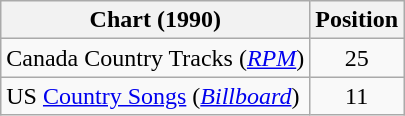<table class="wikitable">
<tr>
<th scope="col">Chart (1990)</th>
<th scope="col">Position</th>
</tr>
<tr>
<td>Canada Country Tracks (<em><a href='#'>RPM</a></em>)</td>
<td align="center">25</td>
</tr>
<tr>
<td>US <a href='#'>Country Songs</a> (<em><a href='#'>Billboard</a></em>)</td>
<td align="center">11</td>
</tr>
</table>
